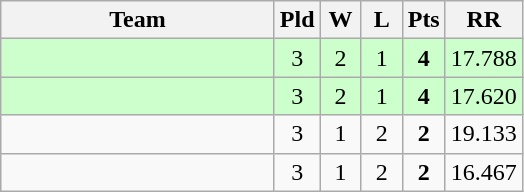<table class="wikitable" border="1" style="text-align:center;">
<tr>
<th width=175>Team</th>
<th width=20 abbr="Played">Pld</th>
<th width=20 abbr="Won">W</th>
<th width=20 abbr="Lost">L</th>
<th width=20 abbr="Points">Pts</th>
<th width=20 abbr="Run rate">RR</th>
</tr>
<tr style="background:#ccffcc;">
<td style="text-align:left;"></td>
<td>3</td>
<td>2</td>
<td>1</td>
<td><strong>4</strong></td>
<td>17.788</td>
</tr>
<tr style="background:#ccffcc;">
<td style="text-align:left;"></td>
<td>3</td>
<td>2</td>
<td>1</td>
<td><strong>4</strong></td>
<td>17.620</td>
</tr>
<tr style="background:#f9f9f9;">
<td style="text-align:left;"></td>
<td>3</td>
<td>1</td>
<td>2</td>
<td><strong>2</strong></td>
<td>19.133</td>
</tr>
<tr style="background:#f9f9f9;">
<td style="text-align:left;"></td>
<td>3</td>
<td>1</td>
<td>2</td>
<td><strong>2</strong></td>
<td>16.467</td>
</tr>
</table>
